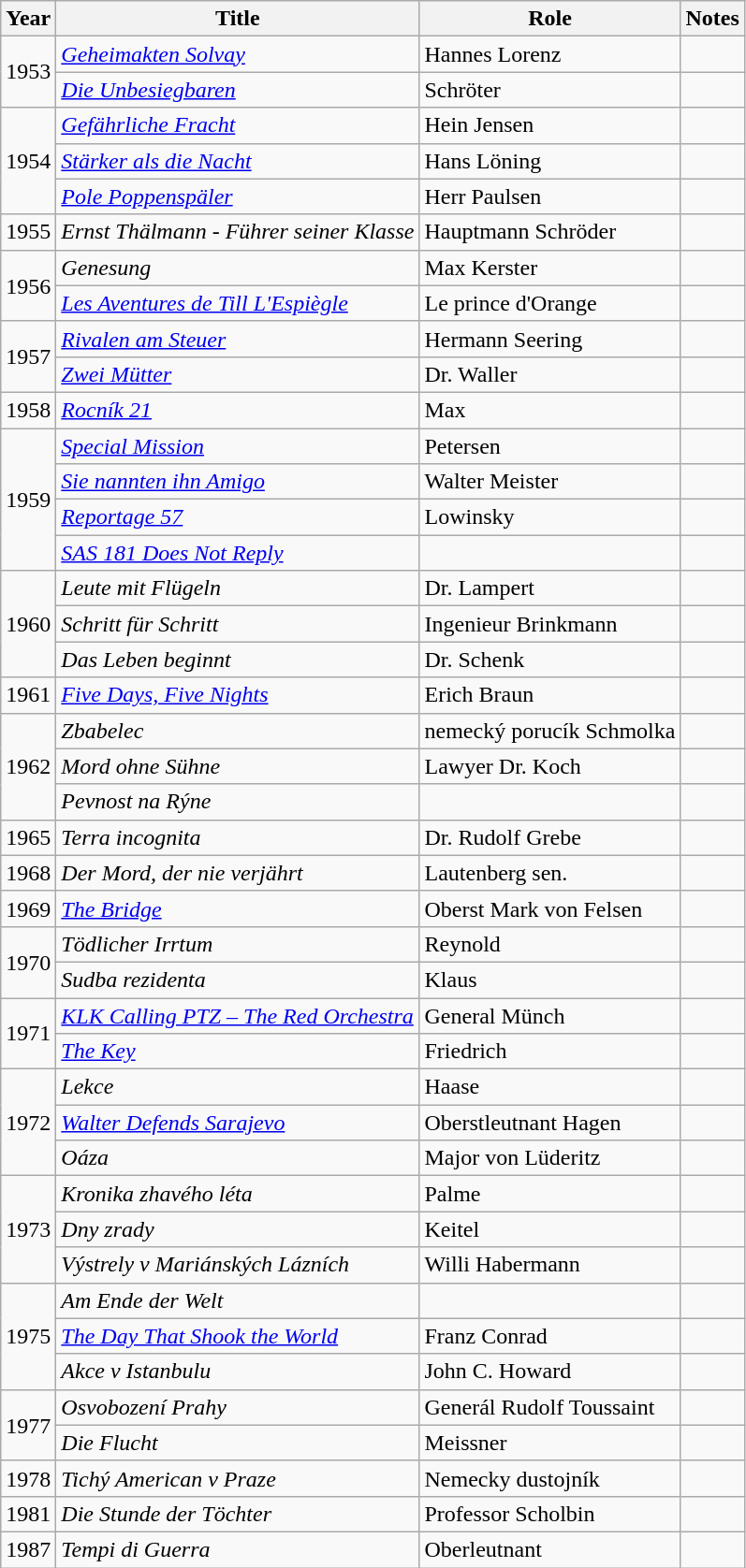<table class="wikitable sortable">
<tr>
<th>Year</th>
<th>Title</th>
<th>Role</th>
<th class="unsortable">Notes</th>
</tr>
<tr>
<td rowspan=2>1953</td>
<td><em><a href='#'>Geheimakten Solvay</a></em></td>
<td>Hannes Lorenz</td>
<td></td>
</tr>
<tr>
<td><em><a href='#'>Die Unbesiegbaren</a></em></td>
<td>Schröter</td>
<td></td>
</tr>
<tr>
<td rowspan=3>1954</td>
<td><em><a href='#'>Gefährliche Fracht</a></em></td>
<td>Hein Jensen</td>
<td></td>
</tr>
<tr>
<td><em><a href='#'>Stärker als die Nacht</a></em></td>
<td>Hans Löning</td>
<td></td>
</tr>
<tr>
<td><em><a href='#'>Pole Poppenspäler</a></em></td>
<td>Herr Paulsen</td>
<td></td>
</tr>
<tr>
<td>1955</td>
<td><em>Ernst Thälmann - Führer seiner Klasse</em></td>
<td>Hauptmann Schröder</td>
<td></td>
</tr>
<tr>
<td rowspan=2>1956</td>
<td><em>Genesung</em></td>
<td>Max Kerster</td>
<td></td>
</tr>
<tr>
<td><em><a href='#'>Les Aventures de Till L'Espiègle</a></em></td>
<td>Le prince d'Orange</td>
<td></td>
</tr>
<tr>
<td rowspan=2>1957</td>
<td><em><a href='#'>Rivalen am Steuer</a></em></td>
<td>Hermann Seering</td>
<td></td>
</tr>
<tr>
<td><em><a href='#'>Zwei Mütter</a></em></td>
<td>Dr. Waller</td>
<td></td>
</tr>
<tr>
<td>1958</td>
<td><em><a href='#'>Rocník 21</a></em></td>
<td>Max</td>
<td></td>
</tr>
<tr>
<td rowspan=4>1959</td>
<td><em><a href='#'>Special Mission</a></em></td>
<td>Petersen</td>
<td></td>
</tr>
<tr>
<td><em><a href='#'>Sie nannten ihn Amigo</a></em></td>
<td>Walter Meister</td>
<td></td>
</tr>
<tr>
<td><em><a href='#'>Reportage 57</a></em></td>
<td>Lowinsky</td>
<td></td>
</tr>
<tr>
<td><em><a href='#'>SAS 181 Does Not Reply</a></em></td>
<td></td>
<td></td>
</tr>
<tr>
<td rowspan=3>1960</td>
<td><em>Leute mit Flügeln</em></td>
<td>Dr. Lampert</td>
<td></td>
</tr>
<tr>
<td><em>Schritt für Schritt</em></td>
<td>Ingenieur Brinkmann</td>
<td></td>
</tr>
<tr>
<td><em>Das Leben beginnt</em></td>
<td>Dr. Schenk</td>
<td></td>
</tr>
<tr>
<td>1961</td>
<td><em><a href='#'>Five Days, Five Nights</a></em></td>
<td>Erich Braun</td>
<td></td>
</tr>
<tr>
<td rowspan=3>1962</td>
<td><em>Zbabelec</em></td>
<td>nemecký porucík Schmolka</td>
<td></td>
</tr>
<tr>
<td><em>Mord ohne Sühne</em></td>
<td>Lawyer Dr. Koch</td>
<td></td>
</tr>
<tr>
<td><em>Pevnost na Rýne</em></td>
<td></td>
<td></td>
</tr>
<tr>
<td>1965</td>
<td><em>Terra incognita</em></td>
<td>Dr. Rudolf Grebe</td>
<td></td>
</tr>
<tr>
<td>1968</td>
<td><em>Der Mord, der nie verjährt</em></td>
<td>Lautenberg sen.</td>
<td></td>
</tr>
<tr>
<td>1969</td>
<td><em><a href='#'>The Bridge</a></em></td>
<td>Oberst Mark von Felsen</td>
<td></td>
</tr>
<tr>
<td rowspan=2>1970</td>
<td><em>Tödlicher Irrtum</em></td>
<td>Reynold</td>
<td></td>
</tr>
<tr>
<td><em>Sudba rezidenta</em></td>
<td>Klaus</td>
<td></td>
</tr>
<tr>
<td rowspan=2>1971</td>
<td><em><a href='#'>KLK Calling PTZ – The Red Orchestra</a></em></td>
<td>General Münch</td>
<td></td>
</tr>
<tr>
<td><em><a href='#'>The Key</a></em></td>
<td>Friedrich</td>
<td></td>
</tr>
<tr>
<td rowspan=3>1972</td>
<td><em>Lekce</em></td>
<td>Haase</td>
<td></td>
</tr>
<tr>
<td><em><a href='#'>Walter Defends Sarajevo</a></em></td>
<td>Oberstleutnant Hagen</td>
<td></td>
</tr>
<tr>
<td><em>Oáza</em></td>
<td>Major von Lüderitz</td>
<td></td>
</tr>
<tr>
<td rowspan=3>1973</td>
<td><em>Kronika zhavého léta</em></td>
<td>Palme</td>
<td></td>
</tr>
<tr>
<td><em>Dny zrady</em></td>
<td>Keitel</td>
<td></td>
</tr>
<tr>
<td><em>Výstrely v Mariánských Lázních</em></td>
<td>Willi Habermann</td>
<td></td>
</tr>
<tr>
<td rowspan=3>1975</td>
<td><em>Am Ende der Welt</em></td>
<td></td>
<td></td>
</tr>
<tr>
<td><em><a href='#'>The Day That Shook the World</a></em></td>
<td>Franz Conrad</td>
<td></td>
</tr>
<tr>
<td><em>Akce v Istanbulu</em></td>
<td>John C. Howard</td>
<td></td>
</tr>
<tr>
<td rowspan=2>1977</td>
<td><em>Osvobození Prahy</em></td>
<td>Generál Rudolf Toussaint</td>
<td></td>
</tr>
<tr>
<td><em>Die Flucht</em></td>
<td>Meissner</td>
<td></td>
</tr>
<tr>
<td>1978</td>
<td><em>Tichý American v Praze</em></td>
<td>Nemecky dustojník</td>
<td></td>
</tr>
<tr>
<td>1981</td>
<td><em>Die Stunde der Töchter</em></td>
<td>Professor Scholbin</td>
<td></td>
</tr>
<tr>
<td>1987</td>
<td><em>Tempi di Guerra</em></td>
<td>Oberleutnant</td>
</tr>
</table>
